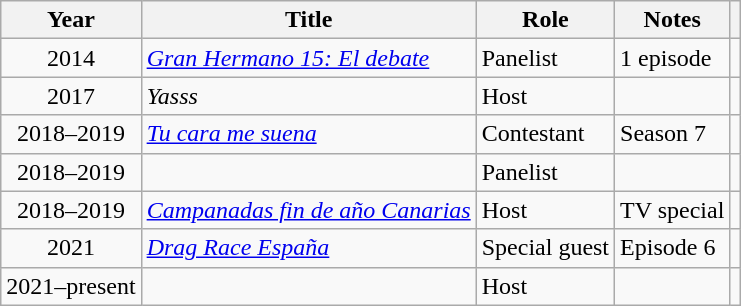<table class="wikitable sortable">
<tr>
<th>Year</th>
<th>Title</th>
<th>Role</th>
<th class="unsortable">Notes</th>
<th class="unsortable"></th>
</tr>
<tr>
<td align = "center">2014</td>
<td><em><a href='#'>Gran Hermano 15: El debate</a></em></td>
<td>Panelist</td>
<td>1 episode</td>
<td align = "center"></td>
</tr>
<tr>
<td align = "center">2017</td>
<td><em>Yasss</em></td>
<td>Host</td>
<td></td>
<td align = "center"></td>
</tr>
<tr>
<td align = "center">2018–2019</td>
<td><em><a href='#'>Tu cara me suena</a></em></td>
<td>Contestant</td>
<td>Season 7</td>
<td align = "center"></td>
</tr>
<tr>
<td align = "center">2018–2019</td>
<td><em></em></td>
<td>Panelist</td>
<td></td>
<td align = "center"></td>
</tr>
<tr>
<td align = "center">2018–2019</td>
<td><em><a href='#'>Campanadas fin de año Canarias</a></em></td>
<td>Host</td>
<td>TV special</td>
<td align = "center"></td>
</tr>
<tr>
<td align = "center">2021</td>
<td><em><a href='#'>Drag Race España</a></em></td>
<td>Special guest</td>
<td>Episode 6</td>
<td align = "center"></td>
</tr>
<tr>
<td align = "center">2021–present</td>
<td><em></em></td>
<td>Host</td>
<td></td>
<td align = "center"></td>
</tr>
</table>
